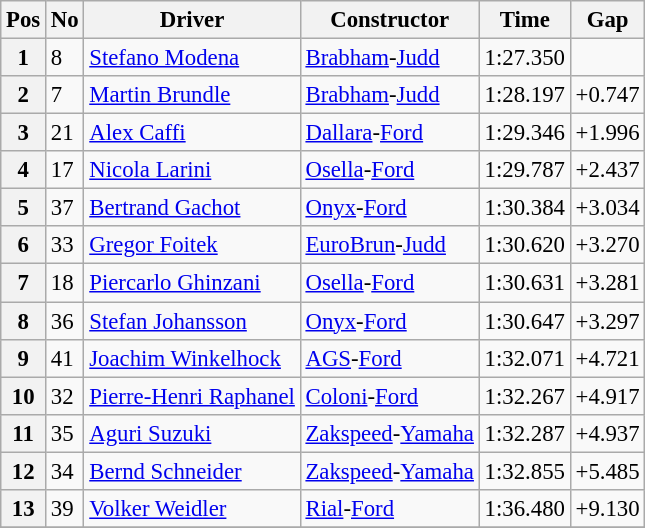<table class="wikitable" style="font-size: 95%;">
<tr>
<th>Pos</th>
<th>No</th>
<th>Driver</th>
<th>Constructor</th>
<th>Time</th>
<th>Gap</th>
</tr>
<tr>
<th>1</th>
<td>8</td>
<td> <a href='#'>Stefano Modena</a></td>
<td><a href='#'>Brabham</a>-<a href='#'>Judd</a></td>
<td>1:27.350</td>
<td></td>
</tr>
<tr>
<th>2</th>
<td>7</td>
<td> <a href='#'>Martin Brundle</a></td>
<td><a href='#'>Brabham</a>-<a href='#'>Judd</a></td>
<td>1:28.197</td>
<td>+0.747</td>
</tr>
<tr>
<th>3</th>
<td>21</td>
<td> <a href='#'>Alex Caffi</a></td>
<td><a href='#'>Dallara</a>-<a href='#'>Ford</a></td>
<td>1:29.346</td>
<td>+1.996</td>
</tr>
<tr>
<th>4</th>
<td>17</td>
<td> <a href='#'>Nicola Larini</a></td>
<td><a href='#'>Osella</a>-<a href='#'>Ford</a></td>
<td>1:29.787</td>
<td>+2.437</td>
</tr>
<tr>
<th>5</th>
<td>37</td>
<td> <a href='#'>Bertrand Gachot</a></td>
<td><a href='#'>Onyx</a>-<a href='#'>Ford</a></td>
<td>1:30.384</td>
<td>+3.034</td>
</tr>
<tr>
<th>6</th>
<td>33</td>
<td> <a href='#'>Gregor Foitek</a></td>
<td><a href='#'>EuroBrun</a>-<a href='#'>Judd</a></td>
<td>1:30.620</td>
<td>+3.270</td>
</tr>
<tr>
<th>7</th>
<td>18</td>
<td> <a href='#'>Piercarlo Ghinzani</a></td>
<td><a href='#'>Osella</a>-<a href='#'>Ford</a></td>
<td>1:30.631</td>
<td>+3.281</td>
</tr>
<tr>
<th>8</th>
<td>36</td>
<td> <a href='#'>Stefan Johansson</a></td>
<td><a href='#'>Onyx</a>-<a href='#'>Ford</a></td>
<td>1:30.647</td>
<td>+3.297</td>
</tr>
<tr>
<th>9</th>
<td>41</td>
<td> <a href='#'>Joachim Winkelhock</a></td>
<td><a href='#'>AGS</a>-<a href='#'>Ford</a></td>
<td>1:32.071</td>
<td>+4.721</td>
</tr>
<tr>
<th>10</th>
<td>32</td>
<td> <a href='#'>Pierre-Henri Raphanel</a></td>
<td><a href='#'>Coloni</a>-<a href='#'>Ford</a></td>
<td>1:32.267</td>
<td>+4.917</td>
</tr>
<tr>
<th>11</th>
<td>35</td>
<td> <a href='#'>Aguri Suzuki</a></td>
<td><a href='#'>Zakspeed</a>-<a href='#'>Yamaha</a></td>
<td>1:32.287</td>
<td>+4.937</td>
</tr>
<tr>
<th>12</th>
<td>34</td>
<td> <a href='#'>Bernd Schneider</a></td>
<td><a href='#'>Zakspeed</a>-<a href='#'>Yamaha</a></td>
<td>1:32.855</td>
<td>+5.485</td>
</tr>
<tr>
<th>13</th>
<td>39</td>
<td> <a href='#'>Volker Weidler</a></td>
<td><a href='#'>Rial</a>-<a href='#'>Ford</a></td>
<td>1:36.480</td>
<td>+9.130</td>
</tr>
<tr>
</tr>
</table>
